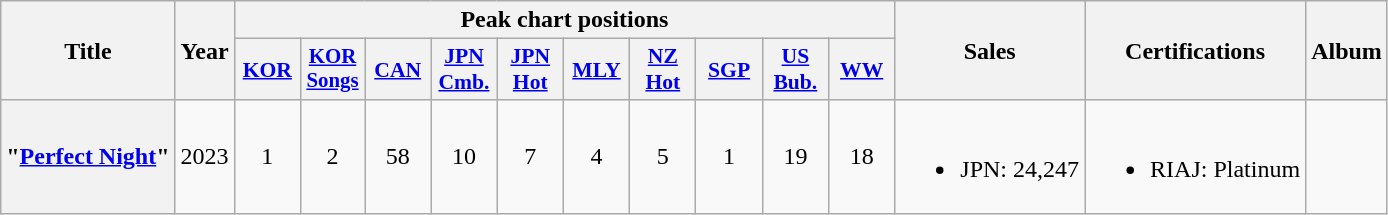<table class="wikitable plainrowheaders" style="text-align:center">
<tr>
<th scope="col" rowspan="2">Title</th>
<th scope="col" rowspan="2">Year</th>
<th scope="col" colspan="10">Peak chart positions</th>
<th scope="col" rowspan="2">Sales</th>
<th scope="col" rowspan="2">Certifications</th>
<th scope="col" rowspan="2">Album</th>
</tr>
<tr>
<th scope="col" style="font-size:90%; width:2.6em"><a href='#'>KOR</a><br></th>
<th scope="col" style="font-size:87%; width:2.6em"><a href='#'>KOR<br>Songs</a><br></th>
<th scope="col" style="font-size:90%; width:2.6em"><a href='#'>CAN</a><br></th>
<th scope="col" style="font-size:90%; width:2.6em"><a href='#'>JPN<br>Cmb.</a><br></th>
<th scope="col" style="font-size:90%; width:2.6em"><a href='#'>JPN<br>Hot</a><br></th>
<th scope="col" style="font-size:90%; width:2.6em"><a href='#'>MLY</a><br></th>
<th scope="col" style="font-size:90%; width:2.6em"><a href='#'>NZ<br>Hot</a><br></th>
<th scope="col" style="font-size:90%; width:2.6em"><a href='#'>SGP</a><br></th>
<th scope="col" style="font-size:90%; width:2.6em"><a href='#'>US<br>Bub.</a><br></th>
<th scope="col" style="font-size:90%; width:2.6em"><a href='#'>WW</a><br></th>
</tr>
<tr>
<th scope="row">"<a href='#'>Perfect Night</a>"</th>
<td>2023</td>
<td>1</td>
<td>2</td>
<td>58</td>
<td>10</td>
<td>7</td>
<td>4</td>
<td>5</td>
<td>1</td>
<td>19</td>
<td>18</td>
<td><br><ul><li>JPN: 24,247 </li></ul></td>
<td><br><ul><li>RIAJ: Platinum </li></ul></td>
<td></td>
</tr>
</table>
